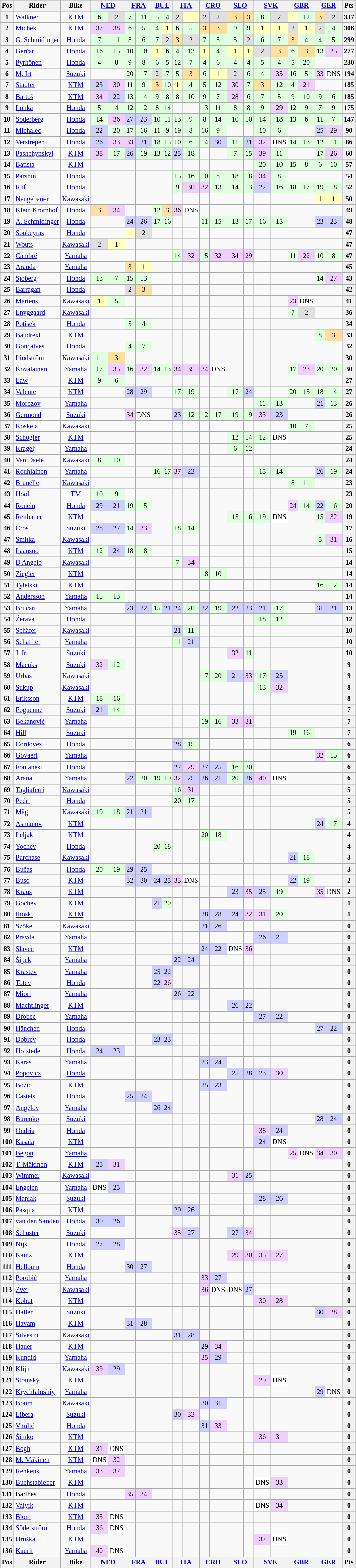<table align="left"| class="wikitable" style="font-size: 85%; text-align: center">
<tr valign="top">
<th valign="middle">Pos</th>
<th valign="middle">Rider</th>
<th valign="middle">Bike</th>
<th colspan=2><a href='#'>NED</a><br></th>
<th colspan=2><a href='#'>FRA</a><br></th>
<th colspan=2><a href='#'>BUL</a><br></th>
<th colspan=2><a href='#'>ITA</a><br></th>
<th colspan=2><a href='#'>CRO</a><br></th>
<th colspan=2><a href='#'>SLO</a><br></th>
<th colspan=2><a href='#'>SVK</a><br></th>
<th colspan=2><a href='#'>GBR</a><br></th>
<th colspan=2><a href='#'>GER</a><br></th>
<th valign="middle">Pts</th>
</tr>
<tr>
<th>1</th>
<td align=left> <a href='#'>Walkner</a></td>
<td><a href='#'>KTM</a></td>
<td style="background:#dfffdf;">6</td>
<td style="background:#dfdfdf;">2</td>
<td style="background:#dfffdf;">7</td>
<td style="background:#dfffdf;">11</td>
<td style="background:#dfffdf;">5</td>
<td style="background:#dfffdf;">4</td>
<td style="background:#dfdfdf;">2</td>
<td style="background:#ffffbf;">1</td>
<td style="background:#dfdfdf;">2</td>
<td style="background:#dfdfdf;">2</td>
<td style="background:#ffdf9f;">3</td>
<td style="background:#ffdf9f;">3</td>
<td style="background:#dfffdf;">8</td>
<td style="background:#dfdfdf;">2</td>
<td style="background:#ffffbf;">1</td>
<td style="background:#dfffdf;">12</td>
<td style="background:#ffdf9f;">3</td>
<td style="background:#dfdfdf;">2</td>
<th>337</th>
</tr>
<tr>
<th>2</th>
<td align=left> <a href='#'>Michek</a></td>
<td><a href='#'>KTM</a></td>
<td style="background:#efcfff;">37</td>
<td style="background:#efcfff;">38</td>
<td style="background:#dfffdf;">6</td>
<td style="background:#dfffdf;">5</td>
<td style="background:#dfffdf;">4</td>
<td style="background:#ffffbf;">1</td>
<td style="background:#dfffdf;">6</td>
<td style="background:#dfffdf;">5</td>
<td style="background:#ffdf9f;">3</td>
<td style="background:#ffdf9f;">3</td>
<td style="background:#dfffdf;">9</td>
<td style="background:#dfffdf;">9</td>
<td style="background:#ffffbf;">1</td>
<td style="background:#ffffbf;">1</td>
<td style="background:#dfdfdf;">2</td>
<td style="background:#ffffbf;">1</td>
<td style="background:#dfdfdf;">2</td>
<td style="background:#dfffdf;">4</td>
<th>306</th>
</tr>
<tr>
<th>3</th>
<td align=left> <a href='#'>G. Schmidinger</a></td>
<td><a href='#'>Honda</a></td>
<td style="background:#dfffdf;">7</td>
<td style="background:#dfffdf;">11</td>
<td style="background:#dfffdf;">8</td>
<td style="background:#dfffdf;">6</td>
<td style="background:#dfffdf;">7</td>
<td style="background:#dfdfdf;">2</td>
<td style="background:#ffdf9f;">3</td>
<td style="background:#dfdfdf;">2</td>
<td style="background:#dfffdf;">7</td>
<td style="background:#dfffdf;">5</td>
<td style="background:#dfffdf;">5</td>
<td style="background:#dfdfdf;">2</td>
<td style="background:#dfffdf;">6</td>
<td style="background:#dfffdf;">7</td>
<td style="background:#ffdf9f;">3</td>
<td style="background:#dfffdf;">4</td>
<td style="background:#dfffdf;">4</td>
<td style="background:#dfffdf;">5</td>
<th>299</th>
</tr>
<tr>
<th>4</th>
<td align=left> <a href='#'>Gerčar</a></td>
<td><a href='#'>Honda</a></td>
<td style="background:#dfffdf;">16</td>
<td style="background:#dfffdf;">15</td>
<td style="background:#dfffdf;">10</td>
<td style="background:#dfffdf;">10</td>
<td style="background:#ffffbf;">1</td>
<td style="background:#dfffdf;">6</td>
<td style="background:#dfffdf;">4</td>
<td style="background:#dfffdf;">13</td>
<td style="background:#ffffbf;">1</td>
<td style="background:#dfffdf;">4</td>
<td style="background:#ffffbf;">1</td>
<td style="background:#ffffbf;">1</td>
<td style="background:#dfdfdf;">2</td>
<td style="background:#ffdf9f;">3</td>
<td style="background:#dfffdf;">6</td>
<td style="background:#ffdf9f;">3</td>
<td style="background:#dfffdf;">13</td>
<td style="background:#efcfff;">25</td>
<th>277</th>
</tr>
<tr>
<th>5</th>
<td align=left> <a href='#'>Pyrhönen</a></td>
<td><a href='#'>Honda</a></td>
<td style="background:#dfffdf;">4</td>
<td style="background:#dfffdf;">8</td>
<td style="background:#dfffdf;">9</td>
<td style="background:#dfffdf;">8</td>
<td style="background:#dfffdf;">6</td>
<td style="background:#dfffdf;">5</td>
<td style="background:#dfffdf;">12</td>
<td style="background:#dfffdf;">7</td>
<td style="background:#dfffdf;">4</td>
<td style="background:#dfffdf;">6</td>
<td style="background:#dfffdf;">4</td>
<td style="background:#dfffdf;">4</td>
<td style="background:#dfffdf;">5</td>
<td style="background:#dfffdf;">4</td>
<td style="background:#dfffdf;">5</td>
<td style="background:#dfffdf;">20</td>
<td></td>
<td></td>
<th>230</th>
</tr>
<tr>
<th>6</th>
<td align=left> <a href='#'>M. Irt</a></td>
<td><a href='#'>Suzuki</a></td>
<td></td>
<td></td>
<td style="background:#dfffdf;">20</td>
<td style="background:#dfffdf;">17</td>
<td style="background:#dfdfdf;">2</td>
<td style="background:#dfffdf;">7</td>
<td style="background:#dfffdf;">5</td>
<td style="background:#ffdf9f;">3</td>
<td style="background:#dfffdf;">6</td>
<td style="background:#ffffbf;">1</td>
<td style="background:#dfdfdf;">2</td>
<td style="background:#dfffdf;">6</td>
<td style="background:#dfffdf;">4</td>
<td style="background:#efcfff;">35</td>
<td style="background:#dfffdf;">16</td>
<td style="background:#dfffdf;">5</td>
<td style="background:#efcfff;">33</td>
<td style="background:#ffffff;">DNS</td>
<th>194</th>
</tr>
<tr>
<th>7</th>
<td align=left> <a href='#'>Staufer</a></td>
<td><a href='#'>KTM</a></td>
<td style="background:#cfcfff;">23</td>
<td style="background:#efcfff;">30</td>
<td style="background:#dfffdf;">11</td>
<td style="background:#dfffdf;">9</td>
<td style="background:#ffdf9f;">3</td>
<td style="background:#dfffdf;">10</td>
<td style="background:#ffffbf;">1</td>
<td style="background:#dfffdf;">4</td>
<td style="background:#dfffdf;">5</td>
<td style="background:#dfffdf;">12</td>
<td style="background:#efcfff;">30</td>
<td style="background:#dfffdf;">7</td>
<td style="background:#ffdf9f;">3</td>
<td style="background:#dfffdf;">12</td>
<td style="background:#dfffdf;">4</td>
<td style="background:#efcfff;">21</td>
<td></td>
<td></td>
<th>185</th>
</tr>
<tr>
<th>8</th>
<td align=left> <a href='#'>Bartoš</a></td>
<td><a href='#'>KTM</a></td>
<td style="background:#efcfff;">34</td>
<td style="background:#cfcfff;">22</td>
<td style="background:#dfffdf;">13</td>
<td style="background:#dfffdf;">14</td>
<td style="background:#dfffdf;">9</td>
<td style="background:#dfffdf;">8</td>
<td style="background:#dfffdf;">8</td>
<td style="background:#dfffdf;">10</td>
<td style="background:#dfffdf;">9</td>
<td style="background:#dfffdf;">7</td>
<td style="background:#efcfff;">28</td>
<td style="background:#dfffdf;">6</td>
<td style="background:#dfffdf;">7</td>
<td style="background:#dfffdf;">5</td>
<td style="background:#dfffdf;">9</td>
<td style="background:#dfffdf;">10</td>
<td style="background:#dfffdf;">9</td>
<td style="background:#dfffdf;">6</td>
<th>185</th>
</tr>
<tr>
<th>9</th>
<td align=left> <a href='#'>Lonka</a></td>
<td><a href='#'>Honda</a></td>
<td style="background:#dfffdf;">5</td>
<td style="background:#dfffdf;">4</td>
<td style="background:#dfffdf;">12</td>
<td style="background:#dfffdf;">12</td>
<td style="background:#dfffdf;">8</td>
<td style="background:#dfffdf;">14</td>
<td></td>
<td></td>
<td style="background:#dfffdf;">13</td>
<td style="background:#dfffdf;">11</td>
<td style="background:#dfffdf;">8</td>
<td style="background:#dfffdf;">8</td>
<td style="background:#dfffdf;">9</td>
<td style="background:#efcfff;">29</td>
<td style="background:#dfffdf;">12</td>
<td style="background:#dfffdf;">9</td>
<td style="background:#dfffdf;">7</td>
<td style="background:#dfffdf;">9</td>
<th>175</th>
</tr>
<tr>
<th>10</th>
<td align=left> <a href='#'>Söderberg</a></td>
<td><a href='#'>Honda</a></td>
<td style="background:#dfffdf;">14</td>
<td style="background:#efcfff;">36</td>
<td style="background:#cfcfff;">27</td>
<td style="background:#cfcfff;">23</td>
<td style="background:#dfffdf;">10</td>
<td style="background:#dfffdf;">11</td>
<td style="background:#dfffdf;">13</td>
<td style="background:#dfffdf;">9</td>
<td style="background:#dfffdf;">8</td>
<td style="background:#dfffdf;">14</td>
<td style="background:#dfffdf;">10</td>
<td style="background:#dfffdf;">10</td>
<td style="background:#dfffdf;">14</td>
<td style="background:#dfffdf;">18</td>
<td style="background:#dfffdf;">13</td>
<td style="background:#dfffdf;">6</td>
<td style="background:#dfffdf;">11</td>
<td style="background:#dfffdf;">7</td>
<th>147</th>
</tr>
<tr>
<th>11</th>
<td align=left> <a href='#'>Michalec</a></td>
<td><a href='#'>Honda</a></td>
<td style="background:#cfcfff;">22</td>
<td style="background:#dfffdf;">20</td>
<td style="background:#dfffdf;">17</td>
<td style="background:#dfffdf;">16</td>
<td style="background:#dfffdf;">11</td>
<td style="background:#dfffdf;">9</td>
<td style="background:#dfffdf;">19</td>
<td style="background:#dfffdf;">8</td>
<td style="background:#dfffdf;">16</td>
<td style="background:#dfffdf;">9</td>
<td></td>
<td></td>
<td style="background:#dfffdf;">10</td>
<td style="background:#dfffdf;">6</td>
<td></td>
<td></td>
<td style="background:#cfcfff;">25</td>
<td style="background:#efcfff;">29</td>
<th>90</th>
</tr>
<tr>
<th>12</th>
<td align=left> <a href='#'>Verstrepen</a></td>
<td><a href='#'>Honda</a></td>
<td style="background:#cfcfff;">26</td>
<td style="background:#efcfff;">33</td>
<td style="background:#efcfff;">33</td>
<td style="background:#cfcfff;">21</td>
<td style="background:#dfffdf;">18</td>
<td style="background:#dfffdf;">15</td>
<td style="background:#dfffdf;">10</td>
<td style="background:#dfffdf;">6</td>
<td style="background:#dfffdf;">14</td>
<td style="background:#cfcfff;">30</td>
<td style="background:#dfffdf;">11</td>
<td style="background:#cfcfff;">21</td>
<td style="background:#efcfff;">32</td>
<td style="background:#ffffff;">DNS</td>
<td style="background:#dfffdf;">14</td>
<td style="background:#dfffdf;">13</td>
<td style="background:#dfffdf;">12</td>
<td style="background:#dfffdf;">11</td>
<th>86</th>
</tr>
<tr>
<th>13</th>
<td align=left> <a href='#'>Pashchynskyi</a></td>
<td><a href='#'>KTM</a></td>
<td style="background:#efcfff;">38</td>
<td style="background:#dfffdf;">17</td>
<td style="background:#cfcfff;">26</td>
<td style="background:#dfffdf;">19</td>
<td style="background:#dfffdf;">13</td>
<td style="background:#dfffdf;">12</td>
<td style="background:#cfcfff;">25</td>
<td style="background:#dfffdf;">18</td>
<td></td>
<td></td>
<td style="background:#dfffdf;">7</td>
<td style="background:#dfffdf;">15</td>
<td style="background:#efcfff;">39</td>
<td style="background:#dfffdf;">11</td>
<td></td>
<td></td>
<td style="background:#dfffdf;">17</td>
<td style="background:#efcfff;">26</td>
<th>60</th>
</tr>
<tr>
<th>14</th>
<td align=left> <a href='#'>Batista</a></td>
<td><a href='#'>KTM</a></td>
<td></td>
<td></td>
<td></td>
<td></td>
<td></td>
<td></td>
<td></td>
<td></td>
<td></td>
<td></td>
<td></td>
<td></td>
<td style="background:#dfffdf;">20</td>
<td style="background:#dfffdf;">10</td>
<td style="background:#dfffdf;">15</td>
<td style="background:#dfffdf;">8</td>
<td style="background:#dfffdf;">6</td>
<td style="background:#dfffdf;">10</td>
<th>57</th>
</tr>
<tr>
<th>15</th>
<td align=left> <a href='#'>Parshin</a></td>
<td><a href='#'>Honda</a></td>
<td></td>
<td></td>
<td></td>
<td></td>
<td></td>
<td></td>
<td style="background:#dfffdf;">15</td>
<td style="background:#dfffdf;">16</td>
<td style="background:#dfffdf;">10</td>
<td style="background:#dfffdf;">8</td>
<td style="background:#dfffdf;">18</td>
<td style="background:#dfffdf;">18</td>
<td style="background:#efcfff;">34</td>
<td style="background:#dfffdf;">8</td>
<td></td>
<td></td>
<td></td>
<td></td>
<th>54</th>
</tr>
<tr>
<th>16</th>
<td align=left> <a href='#'>Rüf</a></td>
<td><a href='#'>Honda</a></td>
<td></td>
<td></td>
<td></td>
<td></td>
<td></td>
<td></td>
<td style="background:#dfffdf;">9</td>
<td style="background:#efcfff;">30</td>
<td style="background:#efcfff;">32</td>
<td style="background:#dfffdf;">13</td>
<td style="background:#dfffdf;">14</td>
<td style="background:#dfffdf;">13</td>
<td style="background:#cfcfff;">22</td>
<td style="background:#dfffdf;">16</td>
<td style="background:#dfffdf;">18</td>
<td style="background:#dfffdf;">17</td>
<td style="background:#dfffdf;">19</td>
<td style="background:#dfffdf;">18</td>
<th>52</th>
</tr>
<tr>
<th>17</th>
<td align=left> <a href='#'>Neugebauer</a></td>
<td><a href='#'>Kawasaki</a></td>
<td></td>
<td></td>
<td></td>
<td></td>
<td></td>
<td></td>
<td></td>
<td></td>
<td></td>
<td></td>
<td></td>
<td></td>
<td></td>
<td></td>
<td></td>
<td></td>
<td style="background:#ffffbf;">1</td>
<td style="background:#ffffbf;">1</td>
<th>50</th>
</tr>
<tr>
<th>18</th>
<td align=left> <a href='#'>Klein Kromhof</a></td>
<td><a href='#'>Honda</a></td>
<td style="background:#ffdf9f;">3</td>
<td style="background:#efcfff;">34</td>
<td></td>
<td></td>
<td style="background:#dfffdf;">12</td>
<td style="background:#ffdf9f;">3</td>
<td style="background:#efcfff;">36</td>
<td style="background:#ffffff;">DNS</td>
<td></td>
<td></td>
<td></td>
<td></td>
<td></td>
<td></td>
<td></td>
<td></td>
<td></td>
<td></td>
<th>49</th>
</tr>
<tr>
<th>19</th>
<td align=left> <a href='#'>A. Schmidinger</a></td>
<td><a href='#'>Honda</a></td>
<td></td>
<td></td>
<td style="background:#cfcfff;">24</td>
<td style="background:#cfcfff;">26</td>
<td style="background:#dfffdf;">17</td>
<td style="background:#dfffdf;">16</td>
<td></td>
<td></td>
<td style="background:#dfffdf;">11</td>
<td style="background:#dfffdf;">15</td>
<td style="background:#dfffdf;">13</td>
<td style="background:#dfffdf;">17</td>
<td style="background:#dfffdf;">16</td>
<td style="background:#dfffdf;">15</td>
<td></td>
<td></td>
<td style="background:#cfcfff;">23</td>
<td style="background:#cfcfff;">23</td>
<th>48</th>
</tr>
<tr>
<th>20</th>
<td align=left> <a href='#'>Soubeyras</a></td>
<td><a href='#'>Honda</a></td>
<td></td>
<td></td>
<td style="background:#ffffbf;">1</td>
<td style="background:#dfdfdf;">2</td>
<td></td>
<td></td>
<td></td>
<td></td>
<td></td>
<td></td>
<td></td>
<td></td>
<td></td>
<td></td>
<td></td>
<td></td>
<td></td>
<td></td>
<th>47</th>
</tr>
<tr>
<th>21</th>
<td align=left> <a href='#'>Wouts</a></td>
<td><a href='#'>Kawasaki</a></td>
<td style="background:#dfdfdf;">2</td>
<td style="background:#ffffbf;">1</td>
<td></td>
<td></td>
<td></td>
<td></td>
<td></td>
<td></td>
<td></td>
<td></td>
<td></td>
<td></td>
<td></td>
<td></td>
<td></td>
<td></td>
<td></td>
<td></td>
<th>47</th>
</tr>
<tr>
<th>22</th>
<td align=left> <a href='#'>Cambré</a></td>
<td><a href='#'>Yamaha</a></td>
<td></td>
<td></td>
<td></td>
<td></td>
<td></td>
<td></td>
<td style="background:#dfffdf;">14</td>
<td style="background:#efcfff;">32</td>
<td style="background:#dfffdf;">15</td>
<td style="background:#efcfff;">32</td>
<td style="background:#efcfff;">34</td>
<td style="background:#efcfff;">29</td>
<td></td>
<td></td>
<td style="background:#dfffdf;">11</td>
<td style="background:#efcfff;">22</td>
<td style="background:#dfffdf;">10</td>
<td style="background:#dfffdf;">8</td>
<th>47</th>
</tr>
<tr>
<th>23</th>
<td align=left> <a href='#'>Aranda</a></td>
<td><a href='#'>Yamaha</a></td>
<td></td>
<td></td>
<td style="background:#ffdf9f;">3</td>
<td style="background:#ffffbf;">1</td>
<td></td>
<td></td>
<td></td>
<td></td>
<td></td>
<td></td>
<td></td>
<td></td>
<td></td>
<td></td>
<td></td>
<td></td>
<td></td>
<td></td>
<th>45</th>
</tr>
<tr>
<th>24</th>
<td align=left> <a href='#'>Sjöberg</a></td>
<td><a href='#'>Honda</a></td>
<td style="background:#dfffdf;">13</td>
<td style="background:#dfffdf;">7</td>
<td style="background:#dfffdf;">15</td>
<td style="background:#dfffdf;">13</td>
<td></td>
<td></td>
<td></td>
<td></td>
<td></td>
<td></td>
<td></td>
<td></td>
<td></td>
<td></td>
<td></td>
<td></td>
<td style="background:#dfffdf;">14</td>
<td style="background:#efcfff;">27</td>
<th>43</th>
</tr>
<tr>
<th>25</th>
<td align=left> <a href='#'>Barragan</a></td>
<td><a href='#'>Honda</a></td>
<td></td>
<td></td>
<td style="background:#dfdfdf;">2</td>
<td style="background:#ffdf9f;">3</td>
<td></td>
<td></td>
<td></td>
<td></td>
<td></td>
<td></td>
<td></td>
<td></td>
<td></td>
<td></td>
<td></td>
<td></td>
<td></td>
<td></td>
<th>42</th>
</tr>
<tr>
<th>26</th>
<td align=left> <a href='#'>Martens</a></td>
<td><a href='#'>Kawasaki</a></td>
<td style="background:#ffffbf;">1</td>
<td style="background:#dfffdf;">5</td>
<td></td>
<td></td>
<td></td>
<td></td>
<td></td>
<td></td>
<td></td>
<td></td>
<td></td>
<td></td>
<td></td>
<td></td>
<td style="background:#efcfff;">23</td>
<td style="background:#ffffff;">DNS</td>
<td></td>
<td></td>
<th>41</th>
</tr>
<tr>
<th>27</th>
<td align=left> <a href='#'>Lnyggaard</a></td>
<td><a href='#'>Kawasaki</a></td>
<td></td>
<td></td>
<td></td>
<td></td>
<td></td>
<td></td>
<td></td>
<td></td>
<td></td>
<td></td>
<td></td>
<td></td>
<td></td>
<td></td>
<td style="background:#dfffdf;">7</td>
<td style="background:#dfdfdf;">2</td>
<td></td>
<td></td>
<th>36</th>
</tr>
<tr>
<th>28</th>
<td align=left> <a href='#'>Potisek</a></td>
<td><a href='#'>Honda</a></td>
<td></td>
<td></td>
<td style="background:#dfffdf;">5</td>
<td style="background:#dfffdf;">4</td>
<td></td>
<td></td>
<td></td>
<td></td>
<td></td>
<td></td>
<td></td>
<td></td>
<td></td>
<td></td>
<td></td>
<td></td>
<td></td>
<td></td>
<th>34</th>
</tr>
<tr>
<th>29</th>
<td align=left> <a href='#'>Baudrexl</a></td>
<td><a href='#'>KTM</a></td>
<td></td>
<td></td>
<td></td>
<td></td>
<td></td>
<td></td>
<td></td>
<td></td>
<td></td>
<td></td>
<td></td>
<td></td>
<td></td>
<td></td>
<td></td>
<td></td>
<td style="background:#dfffdf;">8</td>
<td style="background:#ffdf9f;">3</td>
<th>33</th>
</tr>
<tr>
<th>30</th>
<td align=left> <a href='#'>Gonçalves</a></td>
<td><a href='#'>Honda</a></td>
<td></td>
<td></td>
<td style="background:#dfffdf;">4</td>
<td style="background:#dfffdf;">7</td>
<td></td>
<td></td>
<td></td>
<td></td>
<td></td>
<td></td>
<td></td>
<td></td>
<td></td>
<td></td>
<td></td>
<td></td>
<td></td>
<td></td>
<th>32</th>
</tr>
<tr>
<th>31</th>
<td align=left> <a href='#'>Lindström</a></td>
<td><a href='#'>Kawasaki</a></td>
<td style="background:#dfffdf;">11</td>
<td style="background:#ffdf9f;">3</td>
<td></td>
<td></td>
<td></td>
<td></td>
<td></td>
<td></td>
<td></td>
<td></td>
<td></td>
<td></td>
<td></td>
<td></td>
<td></td>
<td></td>
<td></td>
<td></td>
<th>30</th>
</tr>
<tr>
<th>32</th>
<td align=left> <a href='#'>Kovalainen</a></td>
<td><a href='#'>Yamaha</a></td>
<td style="background:#dfffdf;">17</td>
<td style="background:#efcfff;">35</td>
<td style="background:#dfffdf;">16</td>
<td style="background:#efcfff;">32</td>
<td style="background:#dfffdf;">14</td>
<td style="background:#dfffdf;">13</td>
<td style="background:#efcfff;">34</td>
<td style="background:#efcfff;">35</td>
<td style="background:#efcfff;">34</td>
<td style="background:#ffffff;">DNS</td>
<td></td>
<td></td>
<td></td>
<td></td>
<td style="background:#dfffdf;">17</td>
<td style="background:#efcfff;">23</td>
<td style="background:#dfffdf;">20</td>
<td style="background:#dfffdf;">20</td>
<th>30</th>
</tr>
<tr>
<th>33</th>
<td align=left> <a href='#'>Law</a></td>
<td><a href='#'>KTM</a></td>
<td style="background:#dfffdf;">9</td>
<td style="background:#dfffdf;">6</td>
<td></td>
<td></td>
<td></td>
<td></td>
<td></td>
<td></td>
<td></td>
<td></td>
<td></td>
<td></td>
<td></td>
<td></td>
<td></td>
<td></td>
<td></td>
<td></td>
<th>27</th>
</tr>
<tr>
<th>34</th>
<td align=left> <a href='#'>Valente</a></td>
<td><a href='#'>KTM</a></td>
<td></td>
<td></td>
<td style="background:#cfcfff;">28</td>
<td style="background:#cfcfff;">29</td>
<td></td>
<td></td>
<td style="background:#dfffdf;">17</td>
<td style="background:#dfffdf;">19</td>
<td></td>
<td></td>
<td style="background:#dfffdf;">17</td>
<td style="background:#cfcfff;">24</td>
<td></td>
<td></td>
<td style="background:#dfffdf;">20</td>
<td style="background:#dfffdf;">15</td>
<td style="background:#dfffdf;">18</td>
<td style="background:#dfffdf;">14</td>
<th>27</th>
</tr>
<tr>
<th>35</th>
<td align=left> <a href='#'>Morozov</a></td>
<td><a href='#'>Yamaha</a></td>
<td></td>
<td></td>
<td></td>
<td></td>
<td></td>
<td></td>
<td></td>
<td></td>
<td></td>
<td></td>
<td></td>
<td></td>
<td style="background:#dfffdf;">11</td>
<td style="background:#dfffdf;">13</td>
<td></td>
<td></td>
<td style="background:#cfcfff;">21</td>
<td style="background:#dfffdf;">13</td>
<th>26</th>
</tr>
<tr>
<th>36</th>
<td align=left> <a href='#'>Germond</a></td>
<td><a href='#'>Suzuki</a></td>
<td></td>
<td></td>
<td style="background:#efcfff;">34</td>
<td style="background:#ffffff;">DNS</td>
<td></td>
<td></td>
<td style="background:#cfcfff;">23</td>
<td style="background:#dfffdf;">12</td>
<td style="background:#dfffdf;">12</td>
<td style="background:#dfffdf;">17</td>
<td style="background:#dfffdf;">19</td>
<td style="background:#dfffdf;">19</td>
<td style="background:#efcfff;">33</td>
<td style="background:#cfcfff;">23</td>
<td></td>
<td></td>
<td></td>
<td></td>
<th>26</th>
</tr>
<tr>
<th>37</th>
<td align=left> <a href='#'>Koskela</a></td>
<td><a href='#'>Kawasaki</a></td>
<td></td>
<td></td>
<td></td>
<td></td>
<td></td>
<td></td>
<td></td>
<td></td>
<td></td>
<td></td>
<td></td>
<td></td>
<td></td>
<td></td>
<td style="background:#dfffdf;">10</td>
<td style="background:#dfffdf;">7</td>
<td></td>
<td></td>
<th>25</th>
</tr>
<tr>
<th>38</th>
<td align=left> <a href='#'>Schögler</a></td>
<td><a href='#'>KTM</a></td>
<td></td>
<td></td>
<td></td>
<td></td>
<td></td>
<td></td>
<td></td>
<td></td>
<td></td>
<td></td>
<td style="background:#dfffdf;">12</td>
<td style="background:#dfffdf;">14</td>
<td style="background:#dfffdf;">12</td>
<td style="background:#ffffff;">DNS</td>
<td></td>
<td></td>
<td></td>
<td></td>
<th>25</th>
</tr>
<tr>
<th>39</th>
<td align=left> <a href='#'>Kragelj</a></td>
<td><a href='#'>Yamaha</a></td>
<td></td>
<td></td>
<td></td>
<td></td>
<td></td>
<td></td>
<td></td>
<td></td>
<td></td>
<td></td>
<td style="background:#dfffdf;">6</td>
<td style="background:#dfffdf;">12</td>
<td></td>
<td></td>
<td></td>
<td></td>
<td></td>
<td></td>
<th>24</th>
</tr>
<tr>
<th>40</th>
<td align=left> <a href='#'>Van Daele</a></td>
<td><a href='#'>Kawasaki</a></td>
<td style="background:#dfffdf;">8</td>
<td style="background:#dfffdf;">10</td>
<td></td>
<td></td>
<td></td>
<td></td>
<td></td>
<td></td>
<td></td>
<td></td>
<td></td>
<td></td>
<td></td>
<td></td>
<td></td>
<td></td>
<td></td>
<td></td>
<th>24</th>
</tr>
<tr>
<th>41</th>
<td align=left> <a href='#'>Rouhiainen</a></td>
<td><a href='#'>Yamaha</a></td>
<td></td>
<td></td>
<td></td>
<td></td>
<td style="background:#dfffdf;">16</td>
<td style="background:#dfffdf;">17</td>
<td style="background:#efcfff;">37</td>
<td style="background:#cfcfff;">23</td>
<td></td>
<td></td>
<td></td>
<td></td>
<td style="background:#dfffdf;">15</td>
<td style="background:#dfffdf;">14</td>
<td></td>
<td></td>
<td style="background:#cfcfff;">26</td>
<td style="background:#dfffdf;">19</td>
<th>24</th>
</tr>
<tr>
<th>42</th>
<td align=left> <a href='#'>Brunelle</a></td>
<td><a href='#'>Kawasaki</a></td>
<td></td>
<td></td>
<td></td>
<td></td>
<td></td>
<td></td>
<td></td>
<td></td>
<td></td>
<td></td>
<td></td>
<td></td>
<td></td>
<td></td>
<td style="background:#dfffdf;">8</td>
<td style="background:#dfffdf;">11</td>
<td></td>
<td></td>
<th>23</th>
</tr>
<tr>
<th>43</th>
<td align=left> <a href='#'>Hool</a></td>
<td><a href='#'>TM</a></td>
<td style="background:#dfffdf;">10</td>
<td style="background:#dfffdf;">9</td>
<td></td>
<td></td>
<td></td>
<td></td>
<td></td>
<td></td>
<td></td>
<td></td>
<td></td>
<td></td>
<td></td>
<td></td>
<td></td>
<td></td>
<td></td>
<td></td>
<th>23</th>
</tr>
<tr>
<th>44</th>
<td align=left> <a href='#'>Roncin</a></td>
<td><a href='#'>Honda</a></td>
<td style="background:#cfcfff;">29</td>
<td style="background:#cfcfff;">21</td>
<td style="background:#dfffdf;">19</td>
<td style="background:#dfffdf;">15</td>
<td></td>
<td></td>
<td></td>
<td></td>
<td></td>
<td></td>
<td></td>
<td></td>
<td></td>
<td></td>
<td style="background:#efcfff;">24</td>
<td style="background:#dfffdf;">14</td>
<td style="background:#cfcfff;">22</td>
<td style="background:#dfffdf;">16</td>
<th>20</th>
</tr>
<tr>
<th>45</th>
<td align=left> <a href='#'>Reitbauer</a></td>
<td><a href='#'>KTM</a></td>
<td></td>
<td></td>
<td></td>
<td></td>
<td></td>
<td></td>
<td></td>
<td></td>
<td></td>
<td></td>
<td style="background:#dfffdf;">15</td>
<td style="background:#dfffdf;">16</td>
<td style="background:#dfffdf;">19</td>
<td style="background:#ffffff;">DNS</td>
<td></td>
<td></td>
<td style="background:#dfffdf;">15</td>
<td style="background:#efcfff;">32</td>
<th>19</th>
</tr>
<tr>
<th>46</th>
<td align=left> <a href='#'>Cros</a></td>
<td><a href='#'>Suzuki</a></td>
<td style="background:#cfcfff;">28</td>
<td style="background:#cfcfff;">27</td>
<td style="background:#dfffdf;">14</td>
<td style="background:#efcfff;">33</td>
<td></td>
<td></td>
<td style="background:#dfffdf;">18</td>
<td style="background:#dfffdf;">14</td>
<td></td>
<td></td>
<td></td>
<td></td>
<td></td>
<td></td>
<td></td>
<td></td>
<td></td>
<td></td>
<th>17</th>
</tr>
<tr>
<th>47</th>
<td align=left> <a href='#'>Smitka</a></td>
<td><a href='#'>Kawasaki</a></td>
<td></td>
<td></td>
<td></td>
<td></td>
<td></td>
<td></td>
<td></td>
<td></td>
<td></td>
<td></td>
<td></td>
<td></td>
<td></td>
<td></td>
<td></td>
<td></td>
<td style="background:#dfffdf;">5</td>
<td style="background:#efcfff;">31</td>
<th>16</th>
</tr>
<tr>
<th>48</th>
<td align=left> <a href='#'>Laansoo</a></td>
<td><a href='#'>KTM</a></td>
<td style="background:#dfffdf;">12</td>
<td style="background:#cfcfff;">24</td>
<td style="background:#dfffdf;">18</td>
<td style="background:#dfffdf;">18</td>
<td></td>
<td></td>
<td></td>
<td></td>
<td></td>
<td></td>
<td></td>
<td></td>
<td></td>
<td></td>
<td></td>
<td></td>
<td></td>
<td></td>
<th>15</th>
</tr>
<tr>
<th>49</th>
<td align=left> <a href='#'>D'Angelo</a></td>
<td><a href='#'>Kawasaki</a></td>
<td></td>
<td></td>
<td></td>
<td></td>
<td></td>
<td></td>
<td style="background:#dfffdf;">7</td>
<td style="background:#efcfff;">34</td>
<td></td>
<td></td>
<td></td>
<td></td>
<td></td>
<td></td>
<td></td>
<td></td>
<td></td>
<td></td>
<th>14</th>
</tr>
<tr>
<th>50</th>
<td align=left> <a href='#'>Ziegler</a></td>
<td><a href='#'>KTM</a></td>
<td></td>
<td></td>
<td></td>
<td></td>
<td></td>
<td></td>
<td></td>
<td></td>
<td style="background:#dfffdf;">18</td>
<td style="background:#dfffdf;">10</td>
<td></td>
<td></td>
<td></td>
<td></td>
<td></td>
<td></td>
<td></td>
<td></td>
<th>14</th>
</tr>
<tr>
<th>51</th>
<td align=left> <a href='#'>Tyletski</a></td>
<td><a href='#'>KTM</a></td>
<td></td>
<td></td>
<td></td>
<td></td>
<td></td>
<td></td>
<td></td>
<td></td>
<td></td>
<td></td>
<td></td>
<td></td>
<td></td>
<td></td>
<td></td>
<td></td>
<td style="background:#dfffdf;">16</td>
<td style="background:#dfffdf;">12</td>
<th>14</th>
</tr>
<tr>
<th>52</th>
<td align=left> <a href='#'>Andersson</a></td>
<td><a href='#'>Yamaha</a></td>
<td style="background:#dfffdf;">15</td>
<td style="background:#dfffdf;">13</td>
<td></td>
<td></td>
<td></td>
<td></td>
<td></td>
<td></td>
<td></td>
<td></td>
<td></td>
<td></td>
<td></td>
<td></td>
<td></td>
<td></td>
<td></td>
<td></td>
<th>14</th>
</tr>
<tr>
<th>53</th>
<td align=left> <a href='#'>Brucart</a></td>
<td><a href='#'>Yamaha</a></td>
<td></td>
<td></td>
<td style="background:#cfcfff;">23</td>
<td style="background:#cfcfff;">22</td>
<td style="background:#dfffdf;">15</td>
<td style="background:#cfcfff;">21</td>
<td style="background:#cfcfff;">24</td>
<td style="background:#dfffdf;">20</td>
<td style="background:#cfcfff;">22</td>
<td style="background:#dfffdf;">19</td>
<td style="background:#cfcfff;">22</td>
<td style="background:#cfcfff;">23</td>
<td style="background:#cfcfff;">21</td>
<td style="background:#dfffdf;">17</td>
<td></td>
<td></td>
<td style="background:#cfcfff;">31</td>
<td style="background:#cfcfff;">21</td>
<th>13</th>
</tr>
<tr>
<th>54</th>
<td align=left> <a href='#'>Žerava</a></td>
<td><a href='#'>Honda</a></td>
<td></td>
<td></td>
<td></td>
<td></td>
<td></td>
<td></td>
<td></td>
<td></td>
<td></td>
<td></td>
<td></td>
<td></td>
<td style="background:#dfffdf;">18</td>
<td style="background:#dfffdf;">12</td>
<td></td>
<td></td>
<td></td>
<td></td>
<th>12</th>
</tr>
<tr>
<th>55</th>
<td align=left> <a href='#'>Schäfer</a></td>
<td><a href='#'>Kawasaki</a></td>
<td></td>
<td></td>
<td></td>
<td></td>
<td></td>
<td></td>
<td style="background:#cfcfff;">21</td>
<td style="background:#dfffdf;">11</td>
<td></td>
<td></td>
<td></td>
<td></td>
<td></td>
<td></td>
<td></td>
<td></td>
<td></td>
<td></td>
<th>10</th>
</tr>
<tr>
<th>56</th>
<td align=left> <a href='#'>Schaffter</a></td>
<td><a href='#'>Yamaha</a></td>
<td></td>
<td></td>
<td></td>
<td></td>
<td></td>
<td></td>
<td style="background:#dfffdf;">11</td>
<td style="background:#cfcfff;">21</td>
<td></td>
<td></td>
<td></td>
<td></td>
<td></td>
<td></td>
<td></td>
<td></td>
<td></td>
<td></td>
<th>10</th>
</tr>
<tr>
<th>57</th>
<td align=left> <a href='#'>J. Irt</a></td>
<td><a href='#'>Suzuki</a></td>
<td></td>
<td></td>
<td></td>
<td></td>
<td></td>
<td></td>
<td></td>
<td></td>
<td></td>
<td></td>
<td style="background:#efcfff;">32</td>
<td style="background:#dfffdf;">11</td>
<td></td>
<td></td>
<td></td>
<td></td>
<td></td>
<td></td>
<th>10</th>
</tr>
<tr>
<th>58</th>
<td align=left> <a href='#'>Macuks</a></td>
<td><a href='#'>Suzuki</a></td>
<td style="background:#efcfff;">32</td>
<td style="background:#dfffdf;">12</td>
<td></td>
<td></td>
<td></td>
<td></td>
<td></td>
<td></td>
<td></td>
<td></td>
<td></td>
<td></td>
<td></td>
<td></td>
<td></td>
<td></td>
<td></td>
<td></td>
<th>9</th>
</tr>
<tr>
<th>59</th>
<td align=left> <a href='#'>Urbas</a></td>
<td><a href='#'>Kawasaki</a></td>
<td></td>
<td></td>
<td></td>
<td></td>
<td></td>
<td></td>
<td></td>
<td></td>
<td style="background:#dfffdf;">17</td>
<td style="background:#dfffdf;">20</td>
<td style="background:#cfcfff;">21</td>
<td style="background:#efcfff;">33</td>
<td style="background:#dfffdf;">17</td>
<td style="background:#cfcfff;">25</td>
<td></td>
<td></td>
<td></td>
<td></td>
<th>9</th>
</tr>
<tr>
<th>60</th>
<td align=left> <a href='#'>Sukup</a></td>
<td><a href='#'>Kawasaki</a></td>
<td></td>
<td></td>
<td></td>
<td></td>
<td></td>
<td></td>
<td></td>
<td></td>
<td></td>
<td></td>
<td></td>
<td></td>
<td style="background:#dfffdf;">13</td>
<td style="background:#efcfff;">32</td>
<td></td>
<td></td>
<td></td>
<td></td>
<th>8</th>
</tr>
<tr>
<th>61</th>
<td align=left> <a href='#'>Eriksson</a></td>
<td><a href='#'>KTM</a></td>
<td style="background:#dfffdf;">18</td>
<td style="background:#dfffdf;">16</td>
<td></td>
<td></td>
<td></td>
<td></td>
<td></td>
<td></td>
<td></td>
<td></td>
<td></td>
<td></td>
<td></td>
<td></td>
<td></td>
<td></td>
<td></td>
<td></td>
<th>8</th>
</tr>
<tr>
<th>62</th>
<td align=left> <a href='#'>Foguenne</a></td>
<td><a href='#'>Suzuki</a></td>
<td style="background:#cfcfff;">21</td>
<td style="background:#dfffdf;">14</td>
<td></td>
<td></td>
<td></td>
<td></td>
<td></td>
<td></td>
<td></td>
<td></td>
<td></td>
<td></td>
<td></td>
<td></td>
<td></td>
<td></td>
<td></td>
<td></td>
<th>7</th>
</tr>
<tr>
<th>63</th>
<td align=left> <a href='#'>Bekanovič</a></td>
<td><a href='#'>Yamaha</a></td>
<td></td>
<td></td>
<td></td>
<td></td>
<td></td>
<td></td>
<td></td>
<td></td>
<td style="background:#dfffdf;">19</td>
<td style="background:#dfffdf;">16</td>
<td style="background:#efcfff;">33</td>
<td style="background:#efcfff;">31</td>
<td></td>
<td></td>
<td></td>
<td></td>
<td></td>
<td></td>
<th>7</th>
</tr>
<tr>
<th>64</th>
<td align=left> <a href='#'>Hill</a></td>
<td><a href='#'>Suzuki</a></td>
<td></td>
<td></td>
<td></td>
<td></td>
<td></td>
<td></td>
<td></td>
<td></td>
<td></td>
<td></td>
<td></td>
<td></td>
<td></td>
<td></td>
<td style="background:#dfffdf;">19</td>
<td style="background:#dfffdf;">16</td>
<td></td>
<td></td>
<th>7</th>
</tr>
<tr>
<th>65</th>
<td align=left> <a href='#'>Cordovez</a></td>
<td><a href='#'>Honda</a></td>
<td></td>
<td></td>
<td></td>
<td></td>
<td></td>
<td></td>
<td style="background:#cfcfff;">28</td>
<td style="background:#dfffdf;">15</td>
<td></td>
<td></td>
<td></td>
<td></td>
<td></td>
<td></td>
<td></td>
<td></td>
<td></td>
<td></td>
<th>6</th>
</tr>
<tr>
<th>66</th>
<td align=left> <a href='#'>Govaert</a></td>
<td><a href='#'>Yamaha</a></td>
<td></td>
<td></td>
<td></td>
<td></td>
<td></td>
<td></td>
<td></td>
<td></td>
<td></td>
<td></td>
<td></td>
<td></td>
<td></td>
<td></td>
<td></td>
<td></td>
<td style="background:#efcfff;">32</td>
<td style="background:#dfffdf;">15</td>
<th>6</th>
</tr>
<tr>
<th>67</th>
<td align=left> <a href='#'>Fontanesi</a></td>
<td><a href='#'>Honda</a></td>
<td></td>
<td></td>
<td></td>
<td></td>
<td></td>
<td></td>
<td style="background:#cfcfff;">27</td>
<td style="background:#efcfff;">29</td>
<td style="background:#cfcfff;">27</td>
<td style="background:#cfcfff;">25</td>
<td style="background:#dfffdf;">16</td>
<td style="background:#dfffdf;">20</td>
<td></td>
<td></td>
<td></td>
<td></td>
<td></td>
<td></td>
<th>6</th>
</tr>
<tr>
<th>68</th>
<td align=left> <a href='#'>Arana</a></td>
<td><a href='#'>Yamaha</a></td>
<td></td>
<td></td>
<td style="background:#cfcfff;">22</td>
<td style="background:#dfffdf;">20</td>
<td style="background:#dfffdf;">19</td>
<td style="background:#dfffdf;">19</td>
<td style="background:#efcfff;">32</td>
<td style="background:#cfcfff;">25</td>
<td style="background:#cfcfff;">26</td>
<td style="background:#cfcfff;">21</td>
<td style="background:#dfffdf;">20</td>
<td style="background:#cfcfff;">26</td>
<td style="background:#efcfff;">40</td>
<td style="background:#ffffff;">DNS</td>
<td></td>
<td></td>
<td></td>
<td></td>
<th>6</th>
</tr>
<tr>
<th>69</th>
<td align=left> <a href='#'>Tagliaferri</a></td>
<td><a href='#'>Kawasaki</a></td>
<td></td>
<td></td>
<td></td>
<td></td>
<td></td>
<td></td>
<td style="background:#dfffdf;">16</td>
<td style="background:#efcfff;">31</td>
<td></td>
<td></td>
<td></td>
<td></td>
<td></td>
<td></td>
<td></td>
<td></td>
<td></td>
<td></td>
<th>5</th>
</tr>
<tr>
<th>70</th>
<td align=left> <a href='#'>Pedri</a></td>
<td><a href='#'>Honda</a></td>
<td></td>
<td></td>
<td></td>
<td></td>
<td></td>
<td></td>
<td style="background:#dfffdf;">20</td>
<td style="background:#dfffdf;">17</td>
<td></td>
<td></td>
<td></td>
<td></td>
<td></td>
<td></td>
<td></td>
<td></td>
<td></td>
<td></td>
<th>5</th>
</tr>
<tr>
<th>71</th>
<td align=left> <a href='#'>Mägi</a></td>
<td><a href='#'>Kawasaki</a></td>
<td style="background:#dfffdf;">19</td>
<td style="background:#dfffdf;">18</td>
<td style="background:#cfcfff;">21</td>
<td style="background:#cfcfff;">31</td>
<td></td>
<td></td>
<td></td>
<td></td>
<td></td>
<td></td>
<td></td>
<td></td>
<td></td>
<td></td>
<td></td>
<td></td>
<td></td>
<td></td>
<th>5</th>
</tr>
<tr>
<th>72</th>
<td align=left> <a href='#'>Asmanov</a></td>
<td><a href='#'>KTM</a></td>
<td></td>
<td></td>
<td></td>
<td></td>
<td></td>
<td></td>
<td></td>
<td></td>
<td></td>
<td></td>
<td></td>
<td></td>
<td></td>
<td></td>
<td></td>
<td></td>
<td style="background:#cfcfff;">24</td>
<td style="background:#dfffdf;">17</td>
<th>4</th>
</tr>
<tr>
<th>73</th>
<td align=left> <a href='#'>Leljak</a></td>
<td><a href='#'>KTM</a></td>
<td></td>
<td></td>
<td></td>
<td></td>
<td></td>
<td></td>
<td></td>
<td></td>
<td style="background:#dfffdf;">20</td>
<td style="background:#dfffdf;">18</td>
<td></td>
<td></td>
<td></td>
<td></td>
<td></td>
<td></td>
<td></td>
<td></td>
<th>4</th>
</tr>
<tr>
<th>74</th>
<td align=left> <a href='#'>Yochev</a></td>
<td><a href='#'>Honda</a></td>
<td></td>
<td></td>
<td></td>
<td></td>
<td style="background:#dfffdf;">20</td>
<td style="background:#dfffdf;">18</td>
<td></td>
<td></td>
<td></td>
<td></td>
<td></td>
<td></td>
<td></td>
<td></td>
<td></td>
<td></td>
<td></td>
<td></td>
<th>4</th>
</tr>
<tr>
<th>75</th>
<td align=left> <a href='#'>Purchase</a></td>
<td><a href='#'>Kawasaki</a></td>
<td></td>
<td></td>
<td></td>
<td></td>
<td></td>
<td></td>
<td></td>
<td></td>
<td></td>
<td></td>
<td></td>
<td></td>
<td></td>
<td></td>
<td style="background:#cfcfff;">21</td>
<td style="background:#dfffdf;">18</td>
<td></td>
<td></td>
<th>3</th>
</tr>
<tr>
<th>76</th>
<td align=left> <a href='#'>Bučas</a></td>
<td><a href='#'>Honda</a></td>
<td style="background:#dfffdf;">20</td>
<td style="background:#dfffdf;">19</td>
<td style="background:#cfcfff;">29</td>
<td style="background:#cfcfff;">25</td>
<td></td>
<td></td>
<td></td>
<td></td>
<td></td>
<td></td>
<td></td>
<td></td>
<td></td>
<td></td>
<td></td>
<td></td>
<td></td>
<td></td>
<th>3</th>
</tr>
<tr>
<th>77</th>
<td align=left> <a href='#'>Buso</a></td>
<td><a href='#'>KTM</a></td>
<td></td>
<td></td>
<td style="background:#cfcfff;">32</td>
<td style="background:#cfcfff;">30</td>
<td style="background:#cfcfff;">24</td>
<td style="background:#cfcfff;">25</td>
<td style="background:#efcfff;">33</td>
<td style="background:#ffffff;">DNS</td>
<td></td>
<td></td>
<td></td>
<td></td>
<td></td>
<td></td>
<td style="background:#cfcfff;">22</td>
<td style="background:#dfffdf;">19</td>
<td></td>
<td></td>
<th>2</th>
</tr>
<tr>
<th>78</th>
<td align=left> <a href='#'>Kraus</a></td>
<td><a href='#'>KTM</a></td>
<td></td>
<td></td>
<td></td>
<td></td>
<td></td>
<td></td>
<td></td>
<td></td>
<td></td>
<td></td>
<td style="background:#cfcfff;">23</td>
<td style="background:#efcfff;">35</td>
<td style="background:#cfcfff;">25</td>
<td style="background:#dfffdf;">19</td>
<td></td>
<td></td>
<td style="background:#efcfff;">35</td>
<td style="background:#ffffff;">DNS</td>
<th>2</th>
</tr>
<tr>
<th>79</th>
<td align=left> <a href='#'>Gochev</a></td>
<td><a href='#'>KTM</a></td>
<td></td>
<td></td>
<td></td>
<td></td>
<td style="background:#cfcfff;">21</td>
<td style="background:#dfffdf;">20</td>
<td></td>
<td></td>
<td></td>
<td></td>
<td></td>
<td></td>
<td></td>
<td></td>
<td></td>
<td></td>
<td></td>
<td></td>
<th>1</th>
</tr>
<tr>
<th>80</th>
<td align=left> <a href='#'>Ilioski</a></td>
<td><a href='#'>KTM</a></td>
<td></td>
<td></td>
<td></td>
<td></td>
<td></td>
<td></td>
<td></td>
<td></td>
<td style="background:#cfcfff;">28</td>
<td style="background:#cfcfff;">28</td>
<td style="background:#cfcfff;">24</td>
<td style="background:#efcfff;">32</td>
<td style="background:#efcfff;">31</td>
<td style="background:#dfffdf;">20</td>
<td></td>
<td></td>
<td></td>
<td></td>
<th>1</th>
</tr>
<tr>
<th>81</th>
<td align=left> <a href='#'>Szőke</a></td>
<td><a href='#'>Kawasaki</a></td>
<td></td>
<td></td>
<td></td>
<td></td>
<td></td>
<td></td>
<td></td>
<td></td>
<td style="background:#cfcfff;">21</td>
<td style="background:#cfcfff;">26</td>
<td></td>
<td></td>
<td></td>
<td></td>
<td></td>
<td></td>
<td></td>
<td></td>
<th>0</th>
</tr>
<tr>
<th>82</th>
<td align=left> <a href='#'>Pravda</a></td>
<td><a href='#'>Yamaha</a></td>
<td></td>
<td></td>
<td></td>
<td></td>
<td></td>
<td></td>
<td></td>
<td></td>
<td></td>
<td></td>
<td></td>
<td></td>
<td style="background:#cfcfff;">26</td>
<td style="background:#cfcfff;">21</td>
<td></td>
<td></td>
<td></td>
<td></td>
<th>0</th>
</tr>
<tr>
<th>83</th>
<td align=left> <a href='#'>Slavec</a></td>
<td><a href='#'>KTM</a></td>
<td></td>
<td></td>
<td></td>
<td></td>
<td></td>
<td></td>
<td></td>
<td></td>
<td style="background:#cfcfff;">24</td>
<td style="background:#cfcfff;">22</td>
<td style="background:#ffffff;">DNS</td>
<td style="background:#efcfff;">36</td>
<td></td>
<td></td>
<td></td>
<td></td>
<td></td>
<td></td>
<th>0</th>
</tr>
<tr>
<th>84</th>
<td align=left> <a href='#'>Šipek</a></td>
<td><a href='#'>Yamaha</a></td>
<td></td>
<td></td>
<td></td>
<td></td>
<td></td>
<td></td>
<td style="background:#cfcfff;">22</td>
<td style="background:#cfcfff;">24</td>
<td></td>
<td></td>
<td></td>
<td></td>
<td></td>
<td></td>
<td></td>
<td></td>
<td></td>
<td></td>
<th>0</th>
</tr>
<tr>
<th>85</th>
<td align=left> <a href='#'>Krastev</a></td>
<td><a href='#'>Yamaha</a></td>
<td></td>
<td></td>
<td></td>
<td></td>
<td style="background:#cfcfff;">25</td>
<td style="background:#cfcfff;">22</td>
<td></td>
<td></td>
<td></td>
<td></td>
<td></td>
<td></td>
<td></td>
<td></td>
<td></td>
<td></td>
<td></td>
<td></td>
<th>0</th>
</tr>
<tr>
<th>86</th>
<td align=left> <a href='#'>Totev</a></td>
<td><a href='#'>Honda</a></td>
<td></td>
<td></td>
<td></td>
<td></td>
<td style="background:#cfcfff;">22</td>
<td style="background:#efcfff;">26</td>
<td></td>
<td></td>
<td></td>
<td></td>
<td></td>
<td></td>
<td></td>
<td></td>
<td></td>
<td></td>
<td></td>
<td></td>
<th>0</th>
</tr>
<tr>
<th>87</th>
<td align=left> <a href='#'>Miori</a></td>
<td><a href='#'>Yamaha</a></td>
<td></td>
<td></td>
<td></td>
<td></td>
<td></td>
<td></td>
<td style="background:#cfcfff;">26</td>
<td style="background:#cfcfff;">22</td>
<td></td>
<td></td>
<td></td>
<td></td>
<td></td>
<td></td>
<td></td>
<td></td>
<td></td>
<td></td>
<th>0</th>
</tr>
<tr>
<th>88</th>
<td align=left> <a href='#'>Machtlinger</a></td>
<td><a href='#'>KTM</a></td>
<td></td>
<td></td>
<td></td>
<td></td>
<td></td>
<td></td>
<td></td>
<td></td>
<td></td>
<td></td>
<td style="background:#cfcfff;">26</td>
<td style="background:#cfcfff;">22</td>
<td></td>
<td></td>
<td></td>
<td></td>
<td></td>
<td></td>
<th>0</th>
</tr>
<tr>
<th>89</th>
<td align=left> <a href='#'>Drobec</a></td>
<td><a href='#'>Yamaha</a></td>
<td></td>
<td></td>
<td></td>
<td></td>
<td></td>
<td></td>
<td></td>
<td></td>
<td></td>
<td></td>
<td></td>
<td></td>
<td style="background:#cfcfff;">27</td>
<td style="background:#cfcfff;">22</td>
<td></td>
<td></td>
<td></td>
<td></td>
<th>0</th>
</tr>
<tr>
<th>90</th>
<td align=left> <a href='#'>Hänchen</a></td>
<td><a href='#'>Honda</a></td>
<td></td>
<td></td>
<td></td>
<td></td>
<td></td>
<td></td>
<td></td>
<td></td>
<td></td>
<td></td>
<td></td>
<td></td>
<td></td>
<td></td>
<td></td>
<td></td>
<td style="background:#cfcfff;">27</td>
<td style="background:#cfcfff;">22</td>
<th>0</th>
</tr>
<tr>
<th>91</th>
<td align=left> <a href='#'>Dobrev</a></td>
<td><a href='#'>Honda</a></td>
<td></td>
<td></td>
<td></td>
<td></td>
<td style="background:#cfcfff;">23</td>
<td style="background:#cfcfff;">23</td>
<td></td>
<td></td>
<td></td>
<td></td>
<td></td>
<td></td>
<td></td>
<td></td>
<td></td>
<td></td>
<td></td>
<td></td>
<th>0</th>
</tr>
<tr>
<th>92</th>
<td align=left> <a href='#'>Hofstede</a></td>
<td><a href='#'>Honda</a></td>
<td style="background:#cfcfff;">24</td>
<td style="background:#cfcfff;">23</td>
<td></td>
<td></td>
<td></td>
<td></td>
<td></td>
<td></td>
<td></td>
<td></td>
<td></td>
<td></td>
<td></td>
<td></td>
<td></td>
<td></td>
<td></td>
<td></td>
<th>0</th>
</tr>
<tr>
<th>93</th>
<td align=left> <a href='#'>Karas</a></td>
<td><a href='#'>Yamaha</a></td>
<td></td>
<td></td>
<td></td>
<td></td>
<td></td>
<td></td>
<td></td>
<td></td>
<td style="background:#cfcfff;">23</td>
<td style="background:#cfcfff;">24</td>
<td></td>
<td></td>
<td></td>
<td></td>
<td></td>
<td></td>
<td></td>
<td></td>
<th>0</th>
</tr>
<tr>
<th>94</th>
<td align=left> <a href='#'>Popovicz</a></td>
<td><a href='#'>Honda</a></td>
<td></td>
<td></td>
<td></td>
<td></td>
<td></td>
<td></td>
<td></td>
<td></td>
<td></td>
<td></td>
<td style="background:#cfcfff;">25</td>
<td style="background:#cfcfff;">28</td>
<td style="background:#cfcfff;">23</td>
<td style="background:#efcfff;">30</td>
<td></td>
<td></td>
<td></td>
<td></td>
<th>0</th>
</tr>
<tr>
<th>95</th>
<td align=left> <a href='#'>Božić</a></td>
<td><a href='#'>KTM</a></td>
<td></td>
<td></td>
<td></td>
<td></td>
<td></td>
<td></td>
<td></td>
<td></td>
<td style="background:#cfcfff;">25</td>
<td style="background:#cfcfff;">23</td>
<td></td>
<td></td>
<td></td>
<td></td>
<td></td>
<td></td>
<td></td>
<td></td>
<th>0</th>
</tr>
<tr>
<th>96</th>
<td align=left> <a href='#'>Castets</a></td>
<td><a href='#'>Honda</a></td>
<td></td>
<td></td>
<td style="background:#cfcfff;">25</td>
<td style="background:#cfcfff;">24</td>
<td></td>
<td></td>
<td></td>
<td></td>
<td></td>
<td></td>
<td></td>
<td></td>
<td></td>
<td></td>
<td></td>
<td></td>
<td></td>
<td></td>
<th>0</th>
</tr>
<tr>
<th>97</th>
<td align=left> <a href='#'>Angelov</a></td>
<td><a href='#'>Yamaha</a></td>
<td></td>
<td></td>
<td></td>
<td></td>
<td style="background:#cfcfff;">26</td>
<td style="background:#cfcfff;">24</td>
<td></td>
<td></td>
<td></td>
<td></td>
<td></td>
<td></td>
<td></td>
<td></td>
<td></td>
<td></td>
<td></td>
<td></td>
<th>0</th>
</tr>
<tr>
<th>98</th>
<td align=left> <a href='#'>Burenko</a></td>
<td><a href='#'>Suzuki</a></td>
<td></td>
<td></td>
<td></td>
<td></td>
<td></td>
<td></td>
<td></td>
<td></td>
<td></td>
<td></td>
<td></td>
<td></td>
<td></td>
<td></td>
<td></td>
<td></td>
<td style="background:#cfcfff;">28</td>
<td style="background:#cfcfff;">24</td>
<th>0</th>
</tr>
<tr>
<th>99</th>
<td align=left> <a href='#'>Ondria</a></td>
<td><a href='#'>Honda</a></td>
<td></td>
<td></td>
<td></td>
<td></td>
<td></td>
<td></td>
<td></td>
<td></td>
<td></td>
<td></td>
<td></td>
<td></td>
<td style="background:#efcfff;">38</td>
<td style="background:#cfcfff;">24</td>
<td></td>
<td></td>
<td></td>
<td></td>
<th>0</th>
</tr>
<tr>
<th>100</th>
<td align=left> <a href='#'>Kasala</a></td>
<td><a href='#'>KTM</a></td>
<td></td>
<td></td>
<td></td>
<td></td>
<td></td>
<td></td>
<td></td>
<td></td>
<td></td>
<td></td>
<td></td>
<td></td>
<td style="background:#cfcfff;">24</td>
<td style="background:#ffffff;">DNS</td>
<td></td>
<td></td>
<td></td>
<td></td>
<th>0</th>
</tr>
<tr>
<th>101</th>
<td align=left> <a href='#'>Begon</a></td>
<td><a href='#'>Yamaha</a></td>
<td></td>
<td></td>
<td></td>
<td></td>
<td></td>
<td></td>
<td></td>
<td></td>
<td></td>
<td></td>
<td></td>
<td></td>
<td></td>
<td></td>
<td style="background:#efcfff;">25</td>
<td style="background:#ffffff;">DNS</td>
<td style="background:#efcfff;">34</td>
<td style="background:#efcfff;">30</td>
<th>0</th>
</tr>
<tr>
<th>102</th>
<td align=left> <a href='#'>T. Mäkinen</a></td>
<td><a href='#'>KTM</a></td>
<td style="background:#cfcfff;">25</td>
<td style="background:#efcfff;">31</td>
<td></td>
<td></td>
<td></td>
<td></td>
<td></td>
<td></td>
<td></td>
<td></td>
<td></td>
<td></td>
<td></td>
<td></td>
<td></td>
<td></td>
<td></td>
<td></td>
<th>0</th>
</tr>
<tr>
<th>103</th>
<td align=left> <a href='#'>Wimmer</a></td>
<td><a href='#'>Kawasaki</a></td>
<td></td>
<td></td>
<td></td>
<td></td>
<td></td>
<td></td>
<td></td>
<td></td>
<td></td>
<td></td>
<td style="background:#efcfff;">31</td>
<td style="background:#cfcfff;">25</td>
<td></td>
<td></td>
<td></td>
<td></td>
<td></td>
<td></td>
<th>0</th>
</tr>
<tr>
<th>104</th>
<td align=left> <a href='#'>Engelen</a></td>
<td><a href='#'>Yamaha</a></td>
<td style="background:#ffffff;">DNS</td>
<td style="background:#cfcfff;">25</td>
<td></td>
<td></td>
<td></td>
<td></td>
<td></td>
<td></td>
<td></td>
<td></td>
<td></td>
<td></td>
<td></td>
<td></td>
<td></td>
<td></td>
<td></td>
<td></td>
<th>0</th>
</tr>
<tr>
<th>105</th>
<td align=left> <a href='#'>Maniak</a></td>
<td><a href='#'>Suzuki</a></td>
<td></td>
<td></td>
<td></td>
<td></td>
<td></td>
<td></td>
<td></td>
<td></td>
<td></td>
<td></td>
<td></td>
<td></td>
<td style="background:#cfcfff;">28</td>
<td style="background:#cfcfff;">26</td>
<td></td>
<td></td>
<td></td>
<td></td>
<th>0</th>
</tr>
<tr>
<th>106</th>
<td align=left> <a href='#'>Pasqua</a></td>
<td><a href='#'>KTM</a></td>
<td></td>
<td></td>
<td></td>
<td></td>
<td></td>
<td></td>
<td style="background:#cfcfff;">29</td>
<td style="background:#cfcfff;">26</td>
<td></td>
<td></td>
<td></td>
<td></td>
<td></td>
<td></td>
<td></td>
<td></td>
<td></td>
<td></td>
<th>0</th>
</tr>
<tr>
<th>107</th>
<td align=left> <a href='#'>van den Sanden</a></td>
<td><a href='#'>Honda</a></td>
<td style="background:#cfcfff;">30</td>
<td style="background:#cfcfff;">26</td>
<td></td>
<td></td>
<td></td>
<td></td>
<td></td>
<td></td>
<td></td>
<td></td>
<td></td>
<td></td>
<td></td>
<td></td>
<td></td>
<td></td>
<td></td>
<td></td>
<th>0</th>
</tr>
<tr>
<th>108</th>
<td align=left> <a href='#'>Schuster</a></td>
<td><a href='#'>Suzuki</a></td>
<td></td>
<td></td>
<td></td>
<td></td>
<td></td>
<td></td>
<td style="background:#efcfff;">35</td>
<td style="background:#cfcfff;">27</td>
<td></td>
<td></td>
<td style="background:#cfcfff;">27</td>
<td style="background:#efcfff;">34</td>
<td></td>
<td></td>
<td></td>
<td></td>
<td></td>
<td></td>
<th>0</th>
</tr>
<tr>
<th>109</th>
<td align=left> <a href='#'>Nijs</a></td>
<td><a href='#'>Honda</a></td>
<td style="background:#cfcfff;">27</td>
<td style="background:#cfcfff;">28</td>
<td></td>
<td></td>
<td></td>
<td></td>
<td></td>
<td></td>
<td></td>
<td></td>
<td></td>
<td></td>
<td></td>
<td></td>
<td></td>
<td></td>
<td></td>
<td></td>
<th>0</th>
</tr>
<tr>
<th>110</th>
<td align=left> <a href='#'>Kainz</a></td>
<td><a href='#'>KTM</a></td>
<td></td>
<td></td>
<td></td>
<td></td>
<td></td>
<td></td>
<td></td>
<td></td>
<td></td>
<td></td>
<td style="background:#efcfff;">29</td>
<td style="background:#efcfff;">30</td>
<td style="background:#efcfff;">35</td>
<td style="background:#efcfff;">27</td>
<td></td>
<td></td>
<td></td>
<td></td>
<th>0</th>
</tr>
<tr>
<th>111</th>
<td align=left> <a href='#'>Hellouin</a></td>
<td><a href='#'>Honda</a></td>
<td></td>
<td></td>
<td style="background:#cfcfff;">30</td>
<td style="background:#cfcfff;">27</td>
<td></td>
<td></td>
<td></td>
<td></td>
<td></td>
<td></td>
<td></td>
<td></td>
<td></td>
<td></td>
<td></td>
<td></td>
<td></td>
<td></td>
<th>0</th>
</tr>
<tr>
<th>112</th>
<td align=left> <a href='#'>Porobić</a></td>
<td><a href='#'>Yamaha</a></td>
<td></td>
<td></td>
<td></td>
<td></td>
<td></td>
<td></td>
<td></td>
<td></td>
<td style="background:#efcfff;">33</td>
<td style="background:#cfcfff;">27</td>
<td></td>
<td></td>
<td></td>
<td></td>
<td></td>
<td></td>
<td></td>
<td></td>
<th>0</th>
</tr>
<tr>
<th>113</th>
<td align=left> <a href='#'>Zver</a></td>
<td><a href='#'>Kawasaki</a></td>
<td></td>
<td></td>
<td></td>
<td></td>
<td></td>
<td></td>
<td></td>
<td></td>
<td style="background:#efcfff;">36</td>
<td style="background:#ffffff;">DNS</td>
<td style="background:#ffffff;">DNS</td>
<td style="background:#cfcfff;">27</td>
<td></td>
<td></td>
<td></td>
<td></td>
<td></td>
<td></td>
<th>0</th>
</tr>
<tr>
<th>114</th>
<td align=left> <a href='#'>Kohut</a></td>
<td><a href='#'>KTM</a></td>
<td></td>
<td></td>
<td></td>
<td></td>
<td></td>
<td></td>
<td></td>
<td></td>
<td></td>
<td></td>
<td></td>
<td></td>
<td style="background:#efcfff;">30</td>
<td style="background:#efcfff;">28</td>
<td></td>
<td></td>
<td></td>
<td></td>
<th>0</th>
</tr>
<tr>
<th>115</th>
<td align=left> <a href='#'>Haller</a></td>
<td><a href='#'>Suzuki</a></td>
<td></td>
<td></td>
<td></td>
<td></td>
<td></td>
<td></td>
<td></td>
<td></td>
<td></td>
<td></td>
<td></td>
<td></td>
<td></td>
<td></td>
<td></td>
<td></td>
<td style="background:#cfcfff;">30</td>
<td style="background:#efcfff;">28</td>
<th>0</th>
</tr>
<tr>
<th>116</th>
<td align=left> <a href='#'>Havam</a></td>
<td><a href='#'>KTM</a></td>
<td></td>
<td></td>
<td style="background:#cfcfff;">31</td>
<td style="background:#cfcfff;">28</td>
<td></td>
<td></td>
<td></td>
<td></td>
<td></td>
<td></td>
<td></td>
<td></td>
<td></td>
<td></td>
<td></td>
<td></td>
<td></td>
<td></td>
<th>0</th>
</tr>
<tr>
<th>117</th>
<td align=left> <a href='#'>Silvestri</a></td>
<td><a href='#'>Kawasaki</a></td>
<td></td>
<td></td>
<td></td>
<td></td>
<td></td>
<td></td>
<td style="background:#cfcfff;">31</td>
<td style="background:#cfcfff;">28</td>
<td></td>
<td></td>
<td></td>
<td></td>
<td></td>
<td></td>
<td></td>
<td></td>
<td></td>
<td></td>
<th>0</th>
</tr>
<tr>
<th>118</th>
<td align=left> <a href='#'>Hauer</a></td>
<td><a href='#'>KTM</a></td>
<td></td>
<td></td>
<td></td>
<td></td>
<td></td>
<td></td>
<td></td>
<td></td>
<td style="background:#cfcfff;">29</td>
<td style="background:#efcfff;">34</td>
<td></td>
<td></td>
<td></td>
<td></td>
<td></td>
<td></td>
<td></td>
<td></td>
<th>0</th>
</tr>
<tr>
<th>119</th>
<td align=left> <a href='#'>Kundid</a></td>
<td><a href='#'>Yamaha</a></td>
<td></td>
<td></td>
<td></td>
<td></td>
<td></td>
<td></td>
<td></td>
<td></td>
<td style="background:#efcfff;">35</td>
<td style="background:#cfcfff;">29</td>
<td></td>
<td></td>
<td></td>
<td></td>
<td></td>
<td></td>
<td></td>
<td></td>
<th>0</th>
</tr>
<tr>
<th>120</th>
<td align=left> <a href='#'>Klijn</a></td>
<td><a href='#'>Kawasaki</a></td>
<td style="background:#efcfff;">39</td>
<td style="background:#cfcfff;">29</td>
<td></td>
<td></td>
<td></td>
<td></td>
<td></td>
<td></td>
<td></td>
<td></td>
<td></td>
<td></td>
<td></td>
<td></td>
<td></td>
<td></td>
<td></td>
<td></td>
<th>0</th>
</tr>
<tr>
<th>121</th>
<td align=left> <a href='#'>Stránský</a></td>
<td><a href='#'>KTM</a></td>
<td></td>
<td></td>
<td></td>
<td></td>
<td></td>
<td></td>
<td></td>
<td></td>
<td></td>
<td></td>
<td></td>
<td></td>
<td style="background:#efcfff;">29</td>
<td style="background:#ffffff;">DNS</td>
<td></td>
<td></td>
<td></td>
<td></td>
<th>0</th>
</tr>
<tr>
<th>122</th>
<td align=left> <a href='#'>Krychfalushiy</a></td>
<td><a href='#'>Yamaha</a></td>
<td></td>
<td></td>
<td></td>
<td></td>
<td></td>
<td></td>
<td></td>
<td></td>
<td></td>
<td></td>
<td></td>
<td></td>
<td></td>
<td></td>
<td></td>
<td></td>
<td style="background:#cfcfff;">29</td>
<td style="background:#ffffff;">DNS</td>
<th>0</th>
</tr>
<tr>
<th>123</th>
<td align=left> <a href='#'>Braim</a></td>
<td><a href='#'>Kawasaki</a></td>
<td></td>
<td></td>
<td></td>
<td></td>
<td></td>
<td></td>
<td></td>
<td></td>
<td style="background:#cfcfff;">30</td>
<td style="background:#cfcfff;">31</td>
<td></td>
<td></td>
<td></td>
<td></td>
<td></td>
<td></td>
<td></td>
<td></td>
<th>0</th>
</tr>
<tr>
<th>124</th>
<td align=left> <a href='#'>Libera</a></td>
<td><a href='#'>Suzuki</a></td>
<td></td>
<td></td>
<td></td>
<td></td>
<td></td>
<td></td>
<td style="background:#cfcfff;">30</td>
<td style="background:#efcfff;">33</td>
<td></td>
<td></td>
<td></td>
<td></td>
<td></td>
<td></td>
<td></td>
<td></td>
<td></td>
<td></td>
<th>0</th>
</tr>
<tr>
<th>125</th>
<td align=left> <a href='#'>Vitulić</a></td>
<td><a href='#'>Honda</a></td>
<td></td>
<td></td>
<td></td>
<td></td>
<td></td>
<td></td>
<td></td>
<td></td>
<td style="background:#cfcfff;">31</td>
<td style="background:#efcfff;">33</td>
<td></td>
<td></td>
<td></td>
<td></td>
<td></td>
<td></td>
<td></td>
<td></td>
<th>0</th>
</tr>
<tr>
<th>126</th>
<td align=left> <a href='#'>Šimko</a></td>
<td><a href='#'>KTM</a></td>
<td></td>
<td></td>
<td></td>
<td></td>
<td></td>
<td></td>
<td></td>
<td></td>
<td></td>
<td></td>
<td></td>
<td></td>
<td style="background:#efcfff;">36</td>
<td style="background:#efcfff;">31</td>
<td></td>
<td></td>
<td></td>
<td></td>
<th>0</th>
</tr>
<tr>
<th>127</th>
<td align=left> <a href='#'>Bogh</a></td>
<td><a href='#'>KTM</a></td>
<td style="background:#efcfff;">31</td>
<td style="background:#ffffff;">DNS</td>
<td></td>
<td></td>
<td></td>
<td></td>
<td></td>
<td></td>
<td></td>
<td></td>
<td></td>
<td></td>
<td></td>
<td></td>
<td></td>
<td></td>
<td></td>
<td></td>
<th>0</th>
</tr>
<tr>
<th>128</th>
<td align=left> <a href='#'>M. Mäkinen</a></td>
<td><a href='#'>KTM</a></td>
<td style="background:#ffffff;">DNS</td>
<td style="background:#efcfff;">32</td>
<td></td>
<td></td>
<td></td>
<td></td>
<td></td>
<td></td>
<td></td>
<td></td>
<td></td>
<td></td>
<td></td>
<td></td>
<td></td>
<td></td>
<td></td>
<td></td>
<th>0</th>
</tr>
<tr>
<th>129</th>
<td align=left> <a href='#'>Renkens</a></td>
<td><a href='#'>Yamaha</a></td>
<td style="background:#efcfff;">33</td>
<td style="background:#efcfff;">37</td>
<td></td>
<td></td>
<td></td>
<td></td>
<td></td>
<td></td>
<td></td>
<td></td>
<td></td>
<td></td>
<td></td>
<td></td>
<td></td>
<td></td>
<td></td>
<td></td>
<th>0</th>
</tr>
<tr>
<th>130</th>
<td align=left> <a href='#'>Buchstabieber</a></td>
<td><a href='#'>KTM</a></td>
<td></td>
<td></td>
<td></td>
<td></td>
<td></td>
<td></td>
<td></td>
<td></td>
<td></td>
<td></td>
<td></td>
<td></td>
<td style="background:#ffffff;">DNS</td>
<td style="background:#efcfff;">33</td>
<td></td>
<td></td>
<td></td>
<td></td>
<th>0</th>
</tr>
<tr>
<th>131</th>
<td align=left> Barthes</td>
<td><a href='#'>Honda</a></td>
<td></td>
<td></td>
<td style="background:#efcfff;">35</td>
<td style="background:#efcfff;">34</td>
<td></td>
<td></td>
<td></td>
<td></td>
<td></td>
<td></td>
<td></td>
<td></td>
<td></td>
<td></td>
<td></td>
<td></td>
<td></td>
<td></td>
<th>0</th>
</tr>
<tr>
<th>132</th>
<td align=left> <a href='#'>Valyik</a></td>
<td><a href='#'>KTM</a></td>
<td></td>
<td></td>
<td></td>
<td></td>
<td></td>
<td></td>
<td></td>
<td></td>
<td></td>
<td></td>
<td></td>
<td></td>
<td style="background:#ffffff;">DNS</td>
<td style="background:#efcfff;">34</td>
<td></td>
<td></td>
<td></td>
<td></td>
<th>0</th>
</tr>
<tr>
<th>133</th>
<td align=left> <a href='#'>Blom</a></td>
<td><a href='#'>KTM</a></td>
<td style="background:#efcfff;">35</td>
<td style="background:#ffffff;">DNS</td>
<td></td>
<td></td>
<td></td>
<td></td>
<td></td>
<td></td>
<td></td>
<td></td>
<td></td>
<td></td>
<td></td>
<td></td>
<td></td>
<td></td>
<td></td>
<td></td>
<th>0</th>
</tr>
<tr>
<th>134</th>
<td align=left> <a href='#'>Söderström</a></td>
<td><a href='#'>Honda</a></td>
<td style="background:#efcfff;">36</td>
<td style="background:#ffffff;">DNS</td>
<td></td>
<td></td>
<td></td>
<td></td>
<td></td>
<td></td>
<td></td>
<td></td>
<td></td>
<td></td>
<td></td>
<td></td>
<td></td>
<td></td>
<td></td>
<td></td>
<th>0</th>
</tr>
<tr>
<th>135</th>
<td align=left> <a href='#'>Hruška</a></td>
<td><a href='#'>KTM</a></td>
<td></td>
<td></td>
<td></td>
<td></td>
<td></td>
<td></td>
<td></td>
<td></td>
<td></td>
<td></td>
<td></td>
<td></td>
<td style="background:#efcfff;">37</td>
<td style="background:#ffffff;">DNS</td>
<td></td>
<td></td>
<td></td>
<td></td>
<th>0</th>
</tr>
<tr>
<th>136</th>
<td align=left> <a href='#'>Kaurit</a></td>
<td><a href='#'>Yamaha</a></td>
<td style="background:#efcfff;">40</td>
<td style="background:#ffffff;">DNS</td>
<td></td>
<td></td>
<td></td>
<td></td>
<td></td>
<td></td>
<td></td>
<td></td>
<td></td>
<td></td>
<td></td>
<td></td>
<td></td>
<td></td>
<td></td>
<td></td>
<th>0</th>
</tr>
<tr valign="top">
<th valign="middle">Pos</th>
<th valign="middle">Rider</th>
<th valign="middle">Bike</th>
<th colspan=2><a href='#'>NED</a><br></th>
<th colspan=2><a href='#'>FRA</a><br></th>
<th colspan=2><a href='#'>BUL</a><br></th>
<th colspan=2><a href='#'>ITA</a><br></th>
<th colspan=2><a href='#'>CRO</a><br></th>
<th colspan=2><a href='#'>SLO</a><br></th>
<th colspan=2><a href='#'>SVK</a><br></th>
<th colspan=2><a href='#'>GBR</a><br></th>
<th colspan=2><a href='#'>GER</a><br></th>
<th valign="middle">Pts</th>
</tr>
</table>
